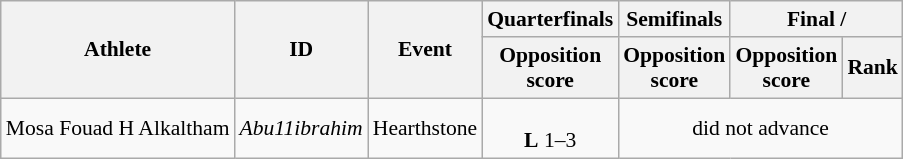<table class=wikitable style="font-size:90%; text-align:center;">
<tr>
<th rowspan=2>Athlete</th>
<th rowspan=2>ID</th>
<th rowspan=2>Event</th>
<th>Quarterfinals</th>
<th>Semifinals</th>
<th colspan=2>Final / </th>
</tr>
<tr>
<th>Opposition<br> score</th>
<th>Opposition<br> score</th>
<th>Opposition<br> score</th>
<th>Rank</th>
</tr>
<tr>
<td align=left>Mosa Fouad H Alkaltham</td>
<td align=left><em>Abu11ibrahim</em></td>
<td align=left>Hearthstone</td>
<td><br><strong>L</strong> 1–3</td>
<td colspan=3>did not advance</td>
</tr>
</table>
